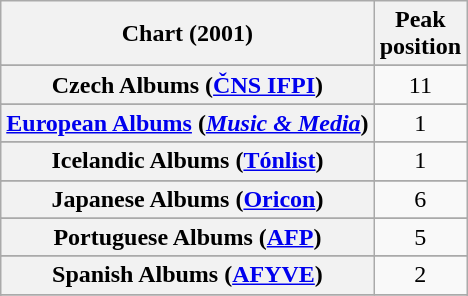<table class="wikitable sortable plainrowheaders" style="text-align:center;">
<tr>
<th scope="col">Chart (2001)</th>
<th scope="col">Peak<br>position</th>
</tr>
<tr>
</tr>
<tr>
</tr>
<tr>
</tr>
<tr>
</tr>
<tr>
</tr>
<tr>
<th scope="row">Czech Albums (<a href='#'>ČNS IFPI</a>)</th>
<td>11</td>
</tr>
<tr>
</tr>
<tr>
</tr>
<tr>
<th scope="row"><a href='#'>European Albums</a> (<em><a href='#'>Music & Media</a></em>)</th>
<td>1</td>
</tr>
<tr>
</tr>
<tr>
</tr>
<tr>
</tr>
<tr>
</tr>
<tr>
<th scope="row">Icelandic Albums (<a href='#'>Tónlist</a>)</th>
<td>1</td>
</tr>
<tr>
</tr>
<tr>
</tr>
<tr>
<th scope="row">Japanese Albums (<a href='#'>Oricon</a>)</th>
<td>6</td>
</tr>
<tr>
</tr>
<tr>
</tr>
<tr>
</tr>
<tr>
<th scope="row">Portuguese Albums (<a href='#'>AFP</a>)</th>
<td>5</td>
</tr>
<tr>
</tr>
<tr>
<th scope="row">Spanish Albums (<a href='#'>AFYVE</a>)</th>
<td>2</td>
</tr>
<tr>
</tr>
<tr>
</tr>
<tr>
</tr>
<tr>
</tr>
<tr>
</tr>
<tr>
</tr>
</table>
